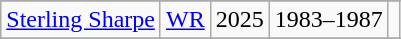<table class="wikitable" style="text-align:center">
<tr>
</tr>
<tr>
<td><a href='#'>Sterling Sharpe</a></td>
<td><a href='#'>WR</a></td>
<td>2025</td>
<td>1983–1987</td>
<td></td>
</tr>
<tr>
</tr>
</table>
